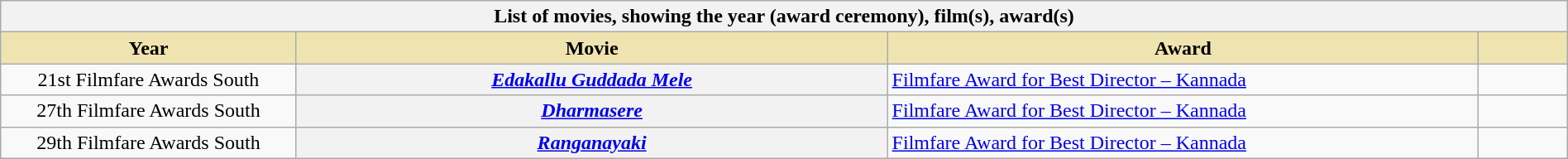<table class="wikitable sortable plainrowheaders" style="width:100%">
<tr>
<th colspan="6">List of movies, showing the year (award ceremony), film(s), award(s)</th>
</tr>
<tr>
<th scope="col" style="background-color:#EFE4B0;width:10%;">Year</th>
<th scope="col" style="background-color:#EFE4B0;width:20%;">Movie</th>
<th scope="col" style="background-color:#EFE4B0;width:20%;">Award</th>
<th scope="col" style="background-color:#EFE4B0;width:3%" class="unsortable"></th>
</tr>
<tr>
<td align="center">21st Filmfare Awards South</td>
<th scope="row"><em><a href='#'>Edakallu Guddada Mele</a></em></th>
<td><a href='#'>Filmfare Award for Best Director – Kannada</a></td>
<td></td>
</tr>
<tr>
<td align="center">27th Filmfare Awards South</td>
<th scope="row"><em><a href='#'>Dharmasere</a></em></th>
<td><a href='#'>Filmfare Award for Best Director – Kannada</a></td>
<td></td>
</tr>
<tr>
<td align="center">29th Filmfare Awards South</td>
<th scope="row"><em><a href='#'>Ranganayaki</a></em></th>
<td><a href='#'>Filmfare Award for Best Director – Kannada</a></td>
<td></td>
</tr>
</table>
